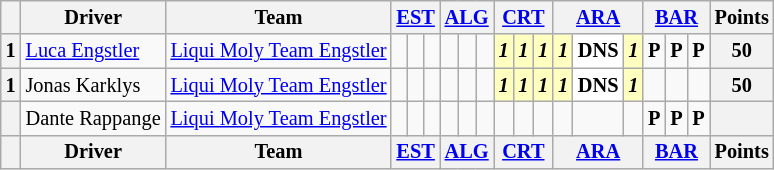<table class="wikitable" style="font-size: 85%; text-align:center">
<tr>
<th></th>
<th>Driver</th>
<th>Team</th>
<th colspan="3"><a href='#'>EST</a><br></th>
<th colspan="3"><a href='#'>ALG</a><br></th>
<th colspan="3"><a href='#'>CRT</a><br></th>
<th colspan="3"><a href='#'>ARA</a><br></th>
<th colspan="3"><a href='#'>BAR</a><br></th>
<th>Points</th>
</tr>
<tr>
<th>1</th>
<td align="left"> <a href='#'>Luca Engstler</a></td>
<td align="left"> <a href='#'>Liqui Moly Team Engstler</a></td>
<td></td>
<td></td>
<td></td>
<td></td>
<td></td>
<td></td>
<td style="background:#ffffbf;"><strong><em>1</em></strong></td>
<td style="background:#ffffbf;"><strong><em>1</em></strong></td>
<td style="background:#ffffbf;"><strong><em>1</em></strong></td>
<td style="background:#ffffbf;"><strong><em>1</em></strong></td>
<td style="background:#ffffff;"><strong>DNS</strong></td>
<td style="background:#ffffbf;"><strong><em>1</em></strong></td>
<td><strong>P</strong></td>
<td><strong>P</strong></td>
<td><strong>P</strong></td>
<th>50</th>
</tr>
<tr>
<th>1</th>
<td align="left"> Jonas Karklys</td>
<td align="left"> <a href='#'>Liqui Moly Team Engstler</a></td>
<td></td>
<td></td>
<td></td>
<td></td>
<td></td>
<td></td>
<td style="background:#ffffbf;"><strong><em>1</em></strong></td>
<td style="background:#ffffbf;"><strong><em>1</em></strong></td>
<td style="background:#ffffbf;"><strong><em>1</em></strong></td>
<td style="background:#ffffbf;"><strong><em>1</em></strong></td>
<td style="background:#ffffff;"><strong>DNS</strong></td>
<td style="background:#ffffbf;"><strong><em>1</em></strong></td>
<td></td>
<td></td>
<td></td>
<th>50</th>
</tr>
<tr>
<th></th>
<td align="left"> Dante Rappange</td>
<td align="left"> <a href='#'>Liqui Moly Team Engstler</a></td>
<td></td>
<td></td>
<td></td>
<td></td>
<td></td>
<td></td>
<td></td>
<td></td>
<td></td>
<td></td>
<td></td>
<td></td>
<td><strong>P</strong></td>
<td><strong>P</strong></td>
<td><strong>P</strong></td>
<th></th>
</tr>
<tr>
<th></th>
<th>Driver</th>
<th>Team</th>
<th colspan="3"><a href='#'>EST</a><br></th>
<th colspan="3"><a href='#'>ALG</a><br></th>
<th colspan="3"><a href='#'>CRT</a><br></th>
<th colspan="3"><a href='#'>ARA</a><br></th>
<th colspan="3"><a href='#'>BAR</a><br></th>
<th>Points</th>
</tr>
</table>
